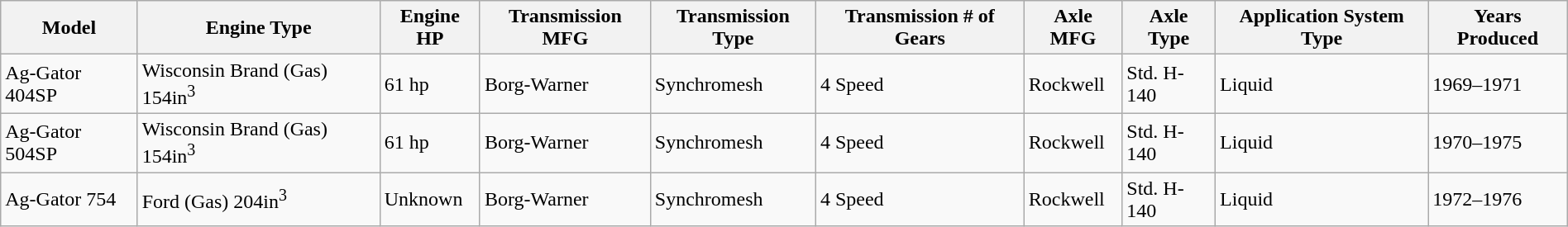<table class="wikitable" style="margin: 1em auto;">
<tr>
<th>Model</th>
<th>Engine Type</th>
<th>Engine HP</th>
<th>Transmission MFG</th>
<th>Transmission Type</th>
<th>Transmission # of Gears</th>
<th>Axle MFG</th>
<th>Axle Type</th>
<th>Application System Type</th>
<th>Years Produced</th>
</tr>
<tr>
<td>Ag-Gator 404SP</td>
<td>Wisconsin Brand (Gas) 154in<sup>3</sup></td>
<td>61 hp</td>
<td>Borg-Warner</td>
<td>Synchromesh</td>
<td>4 Speed</td>
<td>Rockwell</td>
<td>Std. H-140</td>
<td>Liquid</td>
<td>1969–1971</td>
</tr>
<tr>
<td>Ag-Gator 504SP</td>
<td>Wisconsin Brand (Gas) 154in<sup>3</sup></td>
<td>61 hp</td>
<td>Borg-Warner</td>
<td>Synchromesh</td>
<td>4 Speed</td>
<td>Rockwell</td>
<td>Std. H-140</td>
<td>Liquid</td>
<td>1970–1975</td>
</tr>
<tr>
<td>Ag-Gator 754</td>
<td>Ford (Gas) 204in<sup>3</sup></td>
<td>Unknown</td>
<td>Borg-Warner</td>
<td>Synchromesh</td>
<td>4 Speed</td>
<td>Rockwell</td>
<td>Std. H-140</td>
<td>Liquid</td>
<td>1972–1976</td>
</tr>
</table>
